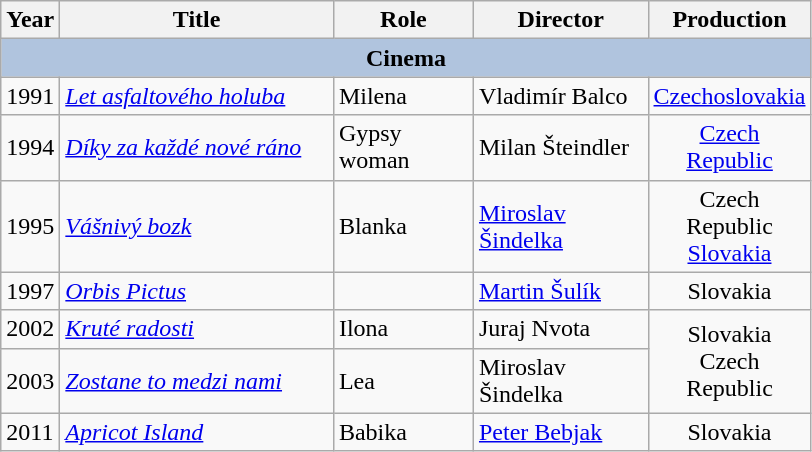<table class="wikitable">
<tr>
<th width="1">Year</th>
<th width="175">Title</th>
<th width="86">Role</th>
<th width="109">Director</th>
<th width="94">Production</th>
</tr>
<tr>
<th colspan="5" style="background:#B0C4DE;">Cinema</th>
</tr>
<tr>
<td>1991</td>
<td><em><a href='#'>Let asfaltového holuba</a></em></td>
<td>Milena</td>
<td>Vladimír Balco</td>
<td align="center"><a href='#'>Czechoslovakia</a></td>
</tr>
<tr>
<td>1994</td>
<td><em><a href='#'>Díky za každé nové ráno</a></em></td>
<td>Gypsy woman</td>
<td>Milan Šteindler</td>
<td align="center"><a href='#'>Czech Republic</a></td>
</tr>
<tr>
<td>1995</td>
<td><em><a href='#'>Vášnivý bozk</a></em></td>
<td>Blanka</td>
<td><a href='#'>Miroslav Šindelka</a></td>
<td align="center">Czech Republic <br><a href='#'>Slovakia</a></td>
</tr>
<tr>
<td>1997</td>
<td><em><a href='#'>Orbis Pictus</a></em></td>
<td></td>
<td><a href='#'>Martin Šulík</a></td>
<td align="center">Slovakia</td>
</tr>
<tr>
<td>2002</td>
<td><em><a href='#'>Kruté radosti</a></em></td>
<td>Ilona</td>
<td>Juraj Nvota</td>
<td rowspan="2" align="center">Slovakia <br>Czech Republic</td>
</tr>
<tr>
<td>2003</td>
<td><em><a href='#'>Zostane to medzi nami</a></em></td>
<td>Lea</td>
<td>Miroslav Šindelka</td>
</tr>
<tr>
<td>2011</td>
<td><em><a href='#'>Apricot Island</a></em></td>
<td>Babika</td>
<td><a href='#'>Peter Bebjak</a></td>
<td align="center">Slovakia</td>
</tr>
</table>
